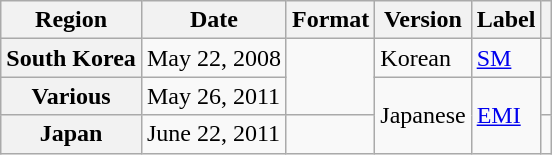<table class="wikitable plainrowheaders">
<tr>
<th scope="col">Region</th>
<th scope="col">Date</th>
<th scope="col">Format</th>
<th scope="col">Version</th>
<th scope="col">Label</th>
<th scope="col"></th>
</tr>
<tr>
<th scope="row">South Korea</th>
<td>May 22, 2008</td>
<td rowspan="2"></td>
<td>Korean</td>
<td><a href='#'>SM</a></td>
<td style="text-align:center"></td>
</tr>
<tr>
<th scope="row">Various</th>
<td>May 26, 2011</td>
<td rowspan="2">Japanese</td>
<td rowspan="2"><a href='#'>EMI</a></td>
<td style="text-align:center"></td>
</tr>
<tr>
<th scope="row">Japan</th>
<td>June 22, 2011</td>
<td></td>
<td style="text-align:center"></td>
</tr>
</table>
